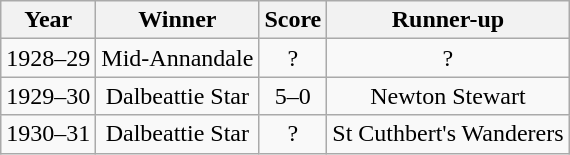<table class="wikitable sortable" style="font-size:100%; text-align:center">
<tr>
<th>Year</th>
<th>Winner</th>
<th>Score</th>
<th>Runner-up</th>
</tr>
<tr>
<td>1928–29</td>
<td>Mid-Annandale</td>
<td>?</td>
<td>?</td>
</tr>
<tr>
<td>1929–30</td>
<td>Dalbeattie Star</td>
<td>5–0</td>
<td>Newton Stewart</td>
</tr>
<tr>
<td>1930–31</td>
<td>Dalbeattie Star</td>
<td>?</td>
<td>St Cuthbert's Wanderers</td>
</tr>
</table>
